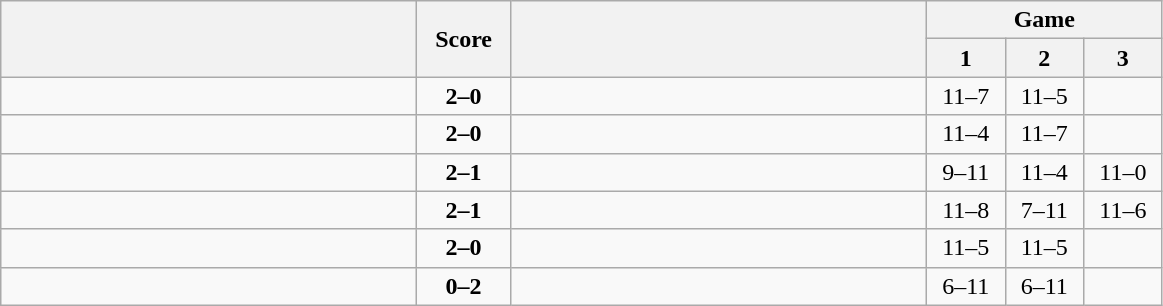<table class="wikitable" style="text-align: center;">
<tr>
<th rowspan=2 align="right" width="270"></th>
<th rowspan=2 width="55">Score</th>
<th rowspan=2 align="left" width="270"></th>
<th colspan=3>Game</th>
</tr>
<tr>
<th width="45">1</th>
<th width="45">2</th>
<th width="45">3</th>
</tr>
<tr>
<td align=left><strong><br></strong></td>
<td align=center><strong>2–0</strong></td>
<td align=left><br></td>
<td>11–7</td>
<td>11–5</td>
<td></td>
</tr>
<tr>
<td align=left><strong><br></strong></td>
<td align=center><strong>2–0</strong></td>
<td align=left><br></td>
<td>11–4</td>
<td>11–7</td>
<td></td>
</tr>
<tr>
<td align=left><strong><br></strong></td>
<td align=center><strong>2–1</strong></td>
<td align=left><br></td>
<td>9–11</td>
<td>11–4</td>
<td>11–0</td>
</tr>
<tr>
<td align=left><strong><br></strong></td>
<td align=center><strong>2–1</strong></td>
<td align=left><br></td>
<td>11–8</td>
<td>7–11</td>
<td>11–6</td>
</tr>
<tr>
<td align=left><strong><br></strong></td>
<td align=center><strong>2–0</strong></td>
<td align=left><br></td>
<td>11–5</td>
<td>11–5</td>
<td></td>
</tr>
<tr>
<td align=left><br></td>
<td align=center><strong>0–2</strong></td>
<td align=left><strong><br></strong></td>
<td>6–11</td>
<td>6–11</td>
<td></td>
</tr>
</table>
